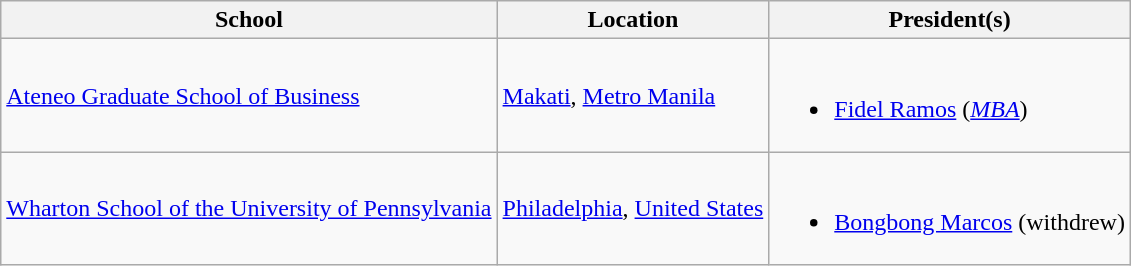<table class="wikitable">
<tr>
<th>School</th>
<th>Location</th>
<th>President(s)</th>
</tr>
<tr>
<td nowrap><a href='#'>Ateneo Graduate School of Business</a></td>
<td><a href='#'>Makati</a>, <a href='#'>Metro Manila</a></td>
<td><br><ul><li><a href='#'>Fidel Ramos</a> (<em><a href='#'>MBA</a></em>)</li></ul></td>
</tr>
<tr>
<td nowrap><a href='#'>Wharton School of the University of Pennsylvania</a></td>
<td><a href='#'>Philadelphia</a>, <a href='#'>United States</a></td>
<td><br><ul><li><a href='#'>Bongbong Marcos</a> (withdrew)</li></ul></td>
</tr>
</table>
